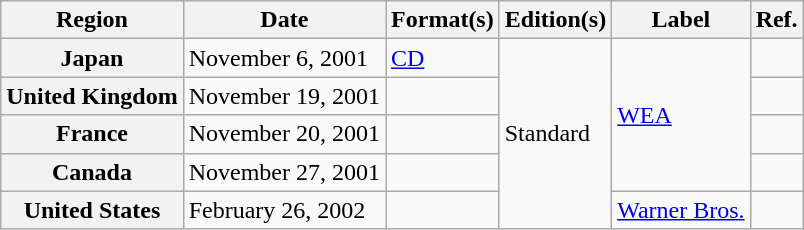<table class="wikitable plainrowheaders">
<tr>
<th scope="col">Region</th>
<th scope="col">Date</th>
<th scope="col">Format(s)</th>
<th scope="col">Edition(s)</th>
<th scope="col">Label</th>
<th scope="col">Ref.</th>
</tr>
<tr>
<th scope="row">Japan</th>
<td>November 6, 2001</td>
<td><a href='#'>CD</a></td>
<td rowspan="5">Standard</td>
<td rowspan="4"><a href='#'>WEA</a></td>
<td></td>
</tr>
<tr>
<th scope="row">United Kingdom</th>
<td>November 19, 2001</td>
<td></td>
<td></td>
</tr>
<tr>
<th scope="row">France</th>
<td>November 20, 2001</td>
<td></td>
<td></td>
</tr>
<tr>
<th scope="row">Canada</th>
<td>November 27, 2001</td>
<td></td>
<td></td>
</tr>
<tr>
<th scope="row">United States</th>
<td>February 26, 2002</td>
<td></td>
<td><a href='#'>Warner Bros.</a></td>
<td></td>
</tr>
</table>
